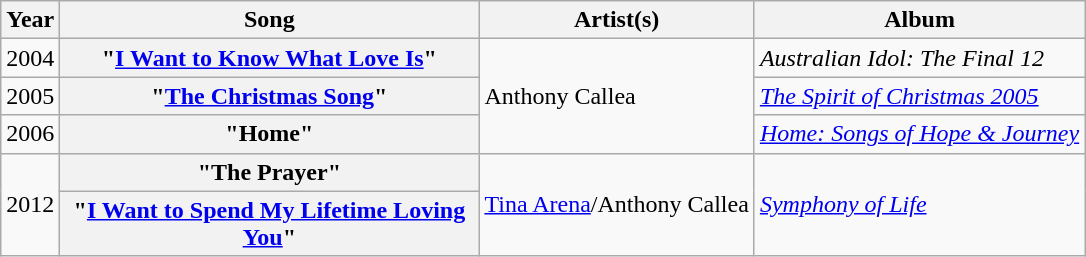<table class="wikitable plainrowheaders">
<tr>
<th scope="col">Year</th>
<th scope="col" style="width:17em;">Song</th>
<th scope="col">Artist(s)</th>
<th scope="col">Album</th>
</tr>
<tr>
<td>2004</td>
<th scope="row">"<a href='#'>I Want to Know What Love Is</a>"</th>
<td rowspan="3">Anthony Callea</td>
<td><em>Australian Idol: The Final 12</em></td>
</tr>
<tr>
<td>2005</td>
<th scope="row">"<a href='#'>The Christmas Song</a>"</th>
<td><em><a href='#'>The Spirit of Christmas 2005</a></em></td>
</tr>
<tr>
<td>2006</td>
<th scope="row">"Home"</th>
<td><em><a href='#'>Home: Songs of Hope & Journey</a></em></td>
</tr>
<tr>
<td rowspan="2">2012</td>
<th scope="row">"The Prayer"</th>
<td rowspan="2"><a href='#'>Tina Arena</a>/Anthony Callea</td>
<td rowspan="2"><em><a href='#'>Symphony of Life</a></em></td>
</tr>
<tr>
<th scope="row">"<a href='#'>I Want to Spend My Lifetime Loving You</a>"</th>
</tr>
</table>
